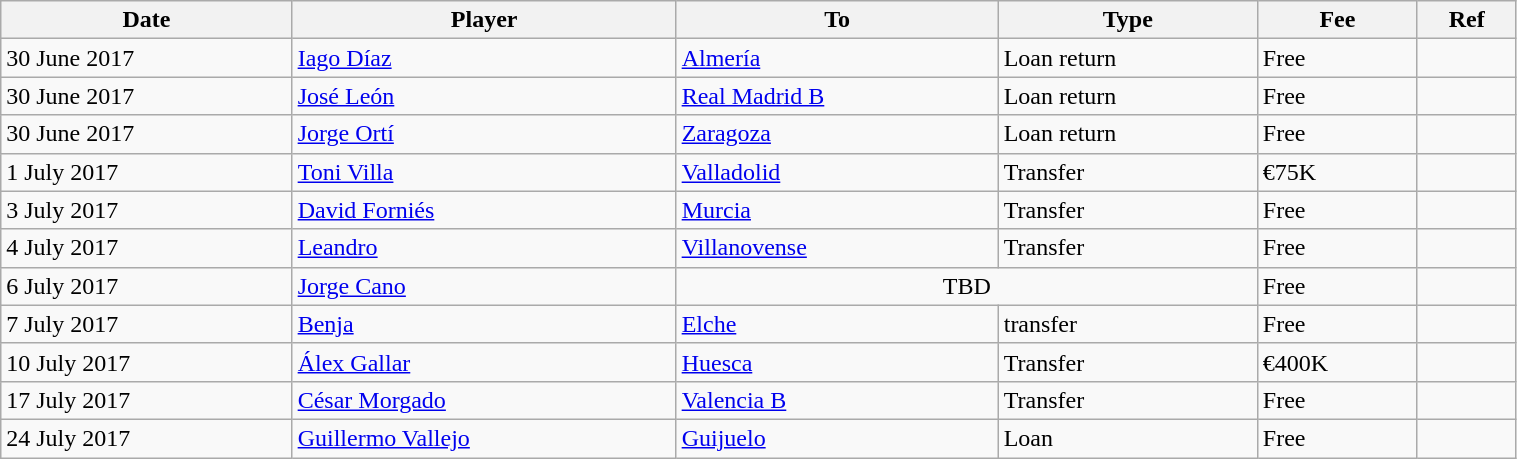<table class="wikitable" style="width:80%;">
<tr>
<th><strong>Date</strong></th>
<th><strong>Player</strong></th>
<th><strong>To</strong></th>
<th><strong>Type</strong></th>
<th><strong>Fee</strong></th>
<th><strong>Ref</strong></th>
</tr>
<tr>
<td>30 June 2017</td>
<td> <a href='#'>Iago Díaz</a></td>
<td> <a href='#'>Almería</a></td>
<td>Loan return</td>
<td>Free</td>
<td></td>
</tr>
<tr>
<td>30 June 2017</td>
<td> <a href='#'>José León</a></td>
<td> <a href='#'>Real Madrid B</a></td>
<td>Loan return</td>
<td>Free</td>
<td></td>
</tr>
<tr>
<td>30 June 2017</td>
<td> <a href='#'>Jorge Ortí</a></td>
<td> <a href='#'>Zaragoza</a></td>
<td>Loan return</td>
<td>Free</td>
<td></td>
</tr>
<tr>
<td>1 July 2017</td>
<td> <a href='#'>Toni Villa</a></td>
<td> <a href='#'>Valladolid</a></td>
<td>Transfer</td>
<td>€75K</td>
<td></td>
</tr>
<tr>
<td>3 July 2017</td>
<td> <a href='#'>David Forniés</a></td>
<td> <a href='#'>Murcia</a></td>
<td>Transfer</td>
<td>Free</td>
<td></td>
</tr>
<tr>
<td>4 July 2017</td>
<td> <a href='#'>Leandro</a></td>
<td> <a href='#'>Villanovense</a></td>
<td>Transfer</td>
<td>Free</td>
<td></td>
</tr>
<tr>
<td>6 July 2017</td>
<td> <a href='#'>Jorge Cano</a></td>
<td colspan=2 align=center>TBD</td>
<td>Free</td>
<td></td>
</tr>
<tr>
<td>7 July 2017</td>
<td> <a href='#'>Benja</a></td>
<td> <a href='#'>Elche</a></td>
<td>transfer</td>
<td>Free</td>
<td></td>
</tr>
<tr>
<td>10 July 2017</td>
<td> <a href='#'>Álex Gallar</a></td>
<td> <a href='#'>Huesca</a></td>
<td>Transfer</td>
<td>€400K</td>
<td></td>
</tr>
<tr>
<td>17 July 2017</td>
<td> <a href='#'>César Morgado</a></td>
<td> <a href='#'>Valencia B</a></td>
<td>Transfer</td>
<td>Free</td>
<td></td>
</tr>
<tr>
<td>24 July 2017</td>
<td> <a href='#'>Guillermo Vallejo</a></td>
<td> <a href='#'>Guijuelo</a></td>
<td>Loan</td>
<td>Free</td>
<td></td>
</tr>
</table>
